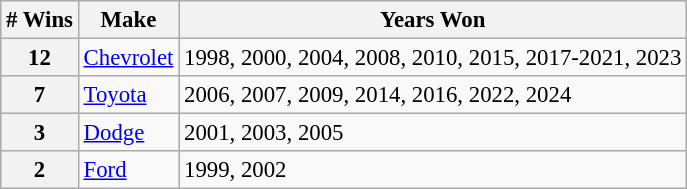<table class="wikitable" style="font-size: 95%;">
<tr>
<th># Wins</th>
<th>Make</th>
<th>Years Won</th>
</tr>
<tr>
<th>12</th>
<td> <a href='#'>Chevrolet</a></td>
<td>1998, 2000, 2004, 2008, 2010, 2015, 2017-2021, 2023</td>
</tr>
<tr>
<th>7</th>
<td> <a href='#'>Toyota</a></td>
<td>2006, 2007, 2009, 2014, 2016, 2022, 2024</td>
</tr>
<tr>
<th>3</th>
<td> <a href='#'>Dodge</a></td>
<td>2001, 2003, 2005</td>
</tr>
<tr>
<th>2</th>
<td> <a href='#'>Ford</a></td>
<td>1999, 2002</td>
</tr>
</table>
